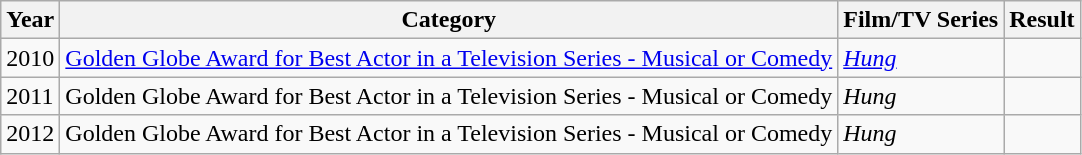<table class="wikitable">
<tr>
<th>Year</th>
<th>Category</th>
<th>Film/TV Series</th>
<th>Result</th>
</tr>
<tr>
<td>2010</td>
<td><a href='#'>Golden Globe Award for Best Actor in a Television Series - Musical or Comedy</a></td>
<td><em><a href='#'>Hung</a></em></td>
<td></td>
</tr>
<tr>
<td>2011</td>
<td Golden Globe Award for Best Actor – Television Series Musical or Comedy>Golden Globe Award for Best Actor in a Television Series - Musical or Comedy</td>
<td><em>Hung</em></td>
<td></td>
</tr>
<tr>
<td>2012</td>
<td Golden Globe Award for Best Actor – Television Series Musical or Comedy>Golden Globe Award for Best Actor in a Television Series - Musical or Comedy</td>
<td><em>Hung</em></td>
<td></td>
</tr>
</table>
